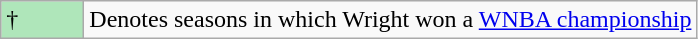<table class="wikitable">
<tr>
<td style="background:#afe6ba; width:3em;">†</td>
<td>Denotes seasons in which Wright won a <a href='#'>WNBA championship</a></td>
</tr>
</table>
